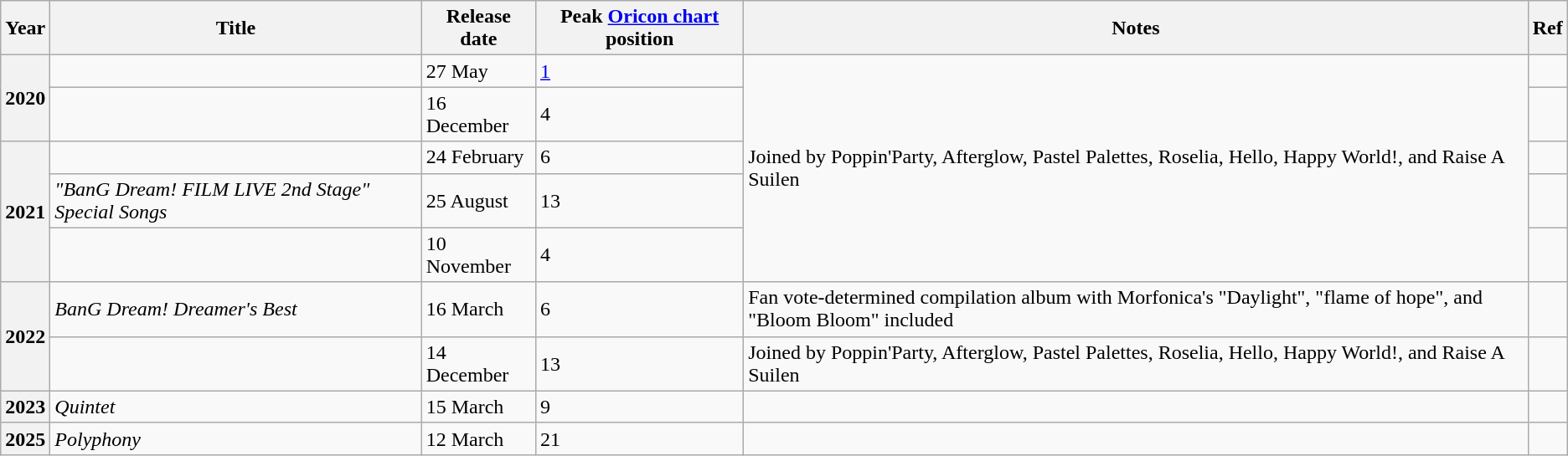<table class="wikitable plainrowheaders" text-align: center>
<tr>
<th>Year</th>
<th>Title</th>
<th>Release date</th>
<th>Peak <a href='#'>Oricon chart</a> position</th>
<th>Notes</th>
<th>Ref</th>
</tr>
<tr>
<th scope="row" rowspan=2>2020</th>
<td></td>
<td>27 May</td>
<td><a href='#'>1</a></td>
<td rowspan=5>Joined by Poppin'Party, Afterglow, Pastel Palettes, Roselia, Hello, Happy World!, and Raise A Suilen</td>
<td></td>
</tr>
<tr>
<td></td>
<td>16 December</td>
<td>4</td>
<td></td>
</tr>
<tr>
<th scope="row" rowspan=3>2021</th>
<td></td>
<td>24 February</td>
<td>6</td>
<td></td>
</tr>
<tr>
<td><em>"BanG Dream! FILM LIVE 2nd Stage" Special Songs</em></td>
<td>25 August</td>
<td>13</td>
<td></td>
</tr>
<tr>
<td></td>
<td>10 November</td>
<td>4</td>
<td></td>
</tr>
<tr>
<th scope="row" rowspan=2>2022</th>
<td><em>BanG Dream! Dreamer's Best</em></td>
<td>16 March</td>
<td>6</td>
<td>Fan vote-determined compilation album with Morfonica's "Daylight", "flame of hope", and "Bloom Bloom" included</td>
<td></td>
</tr>
<tr>
<td></td>
<td>14 December</td>
<td>13</td>
<td>Joined by Poppin'Party, Afterglow, Pastel Palettes, Roselia, Hello, Happy World!, and Raise A Suilen</td>
<td></td>
</tr>
<tr>
<th scope="row">2023</th>
<td><em>Quintet</em></td>
<td>15 March</td>
<td>9</td>
<td></td>
<td></td>
</tr>
<tr>
<th scope="row">2025</th>
<td><em>Polyphony</em></td>
<td>12 March</td>
<td>21</td>
<td></td>
<td></td>
</tr>
</table>
